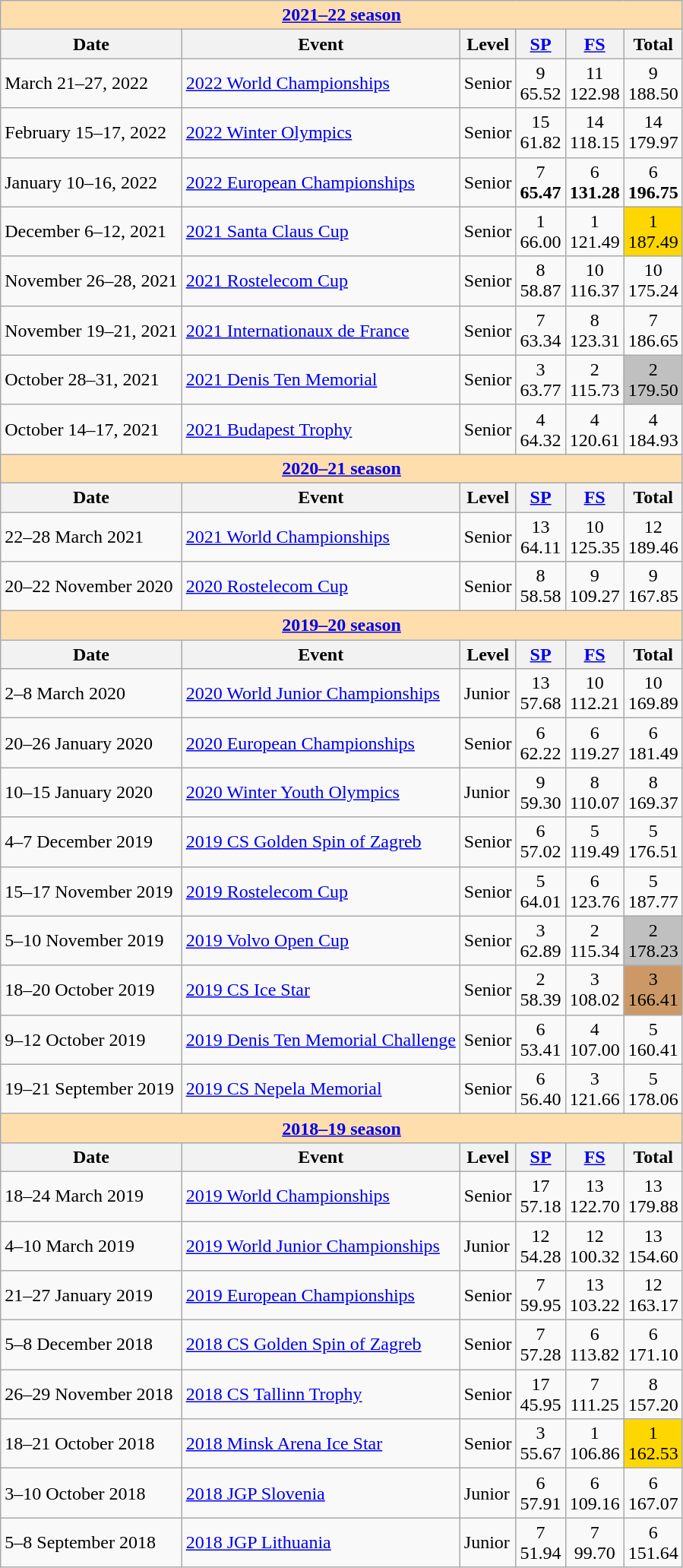<table class="wikitable">
<tr>
<th style="background-color: #ffdead;" colspan=6><a href='#'>2021–22 season</a></th>
</tr>
<tr>
<th>Date</th>
<th>Event</th>
<th>Level</th>
<th><a href='#'>SP</a></th>
<th><a href='#'>FS</a></th>
<th>Total</th>
</tr>
<tr>
<td>March 21–27, 2022</td>
<td><a href='#'>2022 World Championships</a></td>
<td>Senior</td>
<td align=center>9 <br> 65.52</td>
<td align=center>11 <br> 122.98</td>
<td align=center>9 <br> 188.50</td>
</tr>
<tr>
<td>February 15–17, 2022</td>
<td><a href='#'>2022 Winter Olympics</a></td>
<td>Senior</td>
<td align=center>15 <br> 61.82</td>
<td align=center>14 <br> 118.15</td>
<td align=center>14 <br> 179.97</td>
</tr>
<tr>
<td>January 10–16, 2022</td>
<td><a href='#'>2022 European Championships</a></td>
<td>Senior</td>
<td align=center>7 <br> <strong>65.47</strong></td>
<td align=center>6 <br> <strong>131.28</strong></td>
<td align=center>6 <br> <strong>196.75</strong></td>
</tr>
<tr>
<td>December 6–12, 2021</td>
<td><a href='#'>2021 Santa Claus Cup</a></td>
<td>Senior</td>
<td align=center>1 <br> 66.00</td>
<td align=center>1 <br> 121.49</td>
<td align=center bgcolor=gold>1 <br> 187.49</td>
</tr>
<tr>
<td>November 26–28, 2021</td>
<td><a href='#'>2021 Rostelecom Cup</a></td>
<td>Senior</td>
<td align=center>8 <br> 58.87</td>
<td align=center>10 <br> 116.37</td>
<td align=center>10 <br> 175.24</td>
</tr>
<tr>
<td>November 19–21, 2021</td>
<td><a href='#'>2021 Internationaux de France</a></td>
<td>Senior</td>
<td align=center>7 <br> 63.34</td>
<td align=center>8 <br> 123.31</td>
<td align=center>7 <br> 186.65</td>
</tr>
<tr>
<td>October 28–31, 2021</td>
<td><a href='#'>2021 Denis Ten Memorial</a></td>
<td>Senior</td>
<td align=center>3 <br> 63.77</td>
<td align=center>2 <br> 115.73</td>
<td align=center bgcolor=silver>2 <br> 179.50</td>
</tr>
<tr>
<td>October 14–17, 2021</td>
<td><a href='#'>2021 Budapest Trophy</a></td>
<td>Senior</td>
<td align=center>4 <br> 64.32</td>
<td align=center>4 <br> 120.61</td>
<td align=center>4 <br> 184.93</td>
</tr>
<tr>
<td colspan="6" style="background:#ffdead; text-align:center;"><a href='#'><strong>2020–21 season</strong></a></td>
</tr>
<tr>
<th>Date</th>
<th>Event</th>
<th>Level</th>
<th><a href='#'>SP</a></th>
<th><a href='#'>FS</a></th>
<th>Total</th>
</tr>
<tr>
<td>22–28 March 2021</td>
<td><a href='#'>2021 World Championships</a></td>
<td>Senior</td>
<td align=center>13 <br> 64.11</td>
<td align=center>10 <br> 125.35</td>
<td align=center>12 <br> 189.46</td>
</tr>
<tr>
<td>20–22 November 2020</td>
<td><a href='#'>2020 Rostelecom Cup</a></td>
<td>Senior</td>
<td align=center>8 <br> 58.58</td>
<td align=center>9 <br> 109.27</td>
<td align=center>9 <br> 167.85</td>
</tr>
<tr>
<td colspan="6" style="background:#ffdead; text-align:center;"><a href='#'><strong>2019–20 season</strong></a></td>
</tr>
<tr>
<th>Date</th>
<th>Event</th>
<th>Level</th>
<th><a href='#'>SP</a></th>
<th><a href='#'>FS</a></th>
<th>Total</th>
</tr>
<tr>
<td>2–8 March 2020</td>
<td><a href='#'>2020 World Junior Championships</a></td>
<td>Junior</td>
<td align=center>13 <br> 57.68</td>
<td align=center>10 <br> 112.21</td>
<td align=center>10 <br> 169.89</td>
</tr>
<tr>
<td>20–26 January 2020</td>
<td><a href='#'>2020 European Championships</a></td>
<td>Senior</td>
<td align=center>6 <br> 62.22</td>
<td align=center>6 <br> 119.27</td>
<td align=center>6 <br> 181.49</td>
</tr>
<tr>
<td>10–15 January 2020</td>
<td><a href='#'>2020 Winter Youth Olympics</a></td>
<td>Junior</td>
<td align=center>9 <br> 59.30</td>
<td align=center>8 <br> 110.07</td>
<td align=center>8 <br> 169.37</td>
</tr>
<tr>
<td>4–7 December 2019</td>
<td><a href='#'>2019 CS Golden Spin of Zagreb</a></td>
<td>Senior</td>
<td align=center>6 <br> 57.02</td>
<td align=center>5 <br> 119.49</td>
<td align=center>5 <br> 176.51</td>
</tr>
<tr>
<td>15–17 November 2019</td>
<td><a href='#'>2019 Rostelecom Cup</a></td>
<td>Senior</td>
<td align=center>5 <br> 64.01</td>
<td align=center>6 <br> 123.76</td>
<td align=center>5 <br> 187.77</td>
</tr>
<tr>
<td>5–10 November 2019</td>
<td><a href='#'>2019 Volvo Open Cup</a></td>
<td>Senior</td>
<td align=center>3 <br> 62.89</td>
<td align=center>2 <br> 115.34</td>
<td align=center bgcolor=silver>2 <br> 178.23</td>
</tr>
<tr>
<td>18–20 October 2019</td>
<td><a href='#'>2019 CS Ice Star</a></td>
<td>Senior</td>
<td align=center>2 <br> 58.39</td>
<td align=center>3 <br> 108.02</td>
<td align=center bgcolor=cc9966>3 <br> 166.41</td>
</tr>
<tr>
<td>9–12 October 2019</td>
<td><a href='#'>2019 Denis Ten Memorial Challenge</a></td>
<td>Senior</td>
<td align=center>6 <br> 53.41</td>
<td align=center>4 <br> 107.00</td>
<td align=center>5 <br> 160.41</td>
</tr>
<tr>
<td>19–21 September 2019</td>
<td><a href='#'>2019 CS Nepela Memorial</a></td>
<td>Senior</td>
<td align=center>6 <br> 56.40</td>
<td align=center>3 <br> 121.66</td>
<td align=center>5 <br> 178.06</td>
</tr>
<tr>
<td colspan="6" style="background:#ffdead; text-align:center;"><a href='#'><strong>2018–19 season</strong></a></td>
</tr>
<tr>
<th>Date</th>
<th>Event</th>
<th>Level</th>
<th><a href='#'>SP</a></th>
<th><a href='#'>FS</a></th>
<th>Total</th>
</tr>
<tr>
<td>18–24 March 2019</td>
<td><a href='#'>2019 World Championships</a></td>
<td>Senior</td>
<td align=center>17 <br> 57.18</td>
<td align=center>13 <br> 122.70</td>
<td align=center>13 <br> 179.88</td>
</tr>
<tr>
<td>4–10 March 2019</td>
<td><a href='#'>2019 World Junior Championships</a></td>
<td>Junior</td>
<td align=center>12 <br> 54.28</td>
<td align=center>12 <br> 100.32</td>
<td align=center>13 <br> 154.60</td>
</tr>
<tr>
<td>21–27 January 2019</td>
<td><a href='#'>2019 European Championships</a></td>
<td>Senior</td>
<td align=center>7 <br> 59.95</td>
<td align=center>13 <br> 103.22</td>
<td align=center>12 <br> 163.17</td>
</tr>
<tr>
<td>5–8 December 2018</td>
<td><a href='#'>2018 CS Golden Spin of Zagreb</a></td>
<td>Senior</td>
<td align=center>7 <br> 57.28</td>
<td align=center>6 <br> 113.82</td>
<td align=center>6 <br> 171.10</td>
</tr>
<tr>
<td>26–29 November 2018</td>
<td><a href='#'>2018 CS Tallinn Trophy</a></td>
<td>Senior</td>
<td align=center>17 <br> 45.95</td>
<td align=center>7 <br> 111.25</td>
<td align=center>8 <br> 157.20</td>
</tr>
<tr>
<td>18–21 October 2018</td>
<td><a href='#'>2018 Minsk Arena Ice Star</a></td>
<td>Senior</td>
<td align=center>3 <br> 55.67</td>
<td align=center>1 <br> 106.86</td>
<td style="text-align:center; background:gold;">1 <br> 162.53</td>
</tr>
<tr>
<td>3–10 October 2018</td>
<td><a href='#'>2018 JGP Slovenia</a></td>
<td>Junior</td>
<td align=center>6 <br> 57.91</td>
<td align=center>6 <br> 109.16</td>
<td align=center>6 <br> 167.07</td>
</tr>
<tr>
<td>5–8 September 2018</td>
<td><a href='#'>2018 JGP Lithuania</a></td>
<td>Junior</td>
<td align=center>7 <br> 51.94</td>
<td align=center>7 <br> 99.70</td>
<td align=center>6 <br> 151.64</td>
</tr>
</table>
